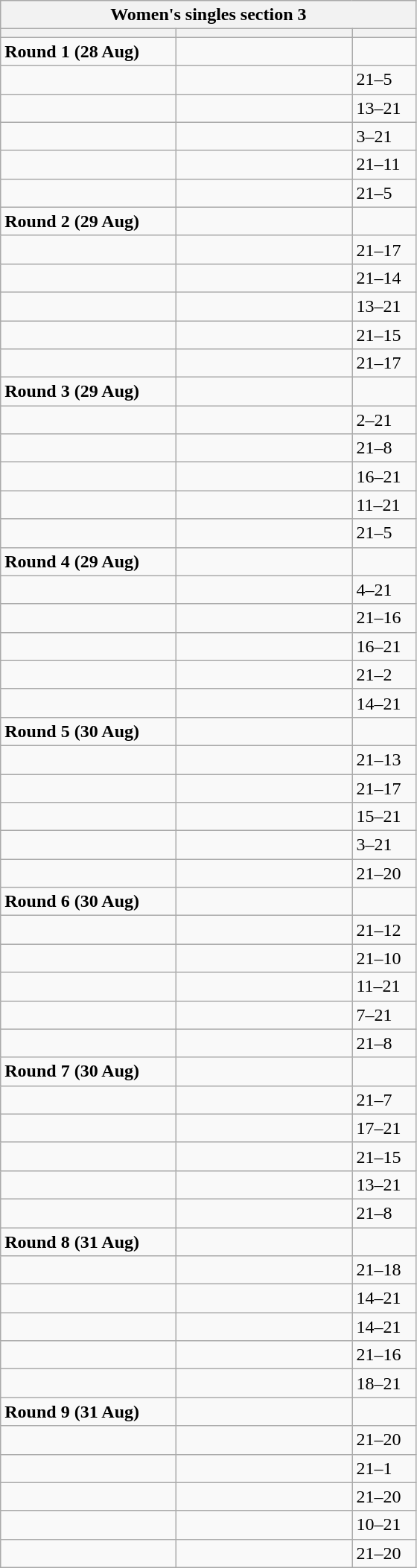<table class="wikitable">
<tr>
<th colspan="3">Women's singles section 3</th>
</tr>
<tr>
<th width=150></th>
<th width=150></th>
<th width=50></th>
</tr>
<tr>
<td><strong>Round 1 (28 Aug)</strong></td>
<td></td>
<td></td>
</tr>
<tr>
<td></td>
<td></td>
<td>21–5</td>
</tr>
<tr>
<td></td>
<td></td>
<td>13–21</td>
</tr>
<tr>
<td></td>
<td></td>
<td>3–21</td>
</tr>
<tr>
<td></td>
<td></td>
<td>21–11</td>
</tr>
<tr>
<td></td>
<td></td>
<td>21–5</td>
</tr>
<tr>
<td><strong>Round 2 (29 Aug)</strong></td>
<td></td>
<td></td>
</tr>
<tr>
<td></td>
<td></td>
<td>21–17</td>
</tr>
<tr>
<td></td>
<td></td>
<td>21–14</td>
</tr>
<tr>
<td></td>
<td></td>
<td>13–21</td>
</tr>
<tr>
<td></td>
<td></td>
<td>21–15</td>
</tr>
<tr>
<td></td>
<td></td>
<td>21–17</td>
</tr>
<tr>
<td><strong>Round 3 (29 Aug)</strong></td>
<td></td>
<td></td>
</tr>
<tr>
<td></td>
<td></td>
<td>2–21</td>
</tr>
<tr>
<td></td>
<td></td>
<td>21–8</td>
</tr>
<tr>
<td></td>
<td></td>
<td>16–21</td>
</tr>
<tr>
<td></td>
<td></td>
<td>11–21</td>
</tr>
<tr>
<td></td>
<td></td>
<td>21–5</td>
</tr>
<tr>
<td><strong>Round 4 (29 Aug)</strong></td>
<td></td>
<td></td>
</tr>
<tr>
<td></td>
<td></td>
<td>4–21</td>
</tr>
<tr>
<td></td>
<td></td>
<td>21–16</td>
</tr>
<tr>
<td></td>
<td></td>
<td>16–21</td>
</tr>
<tr>
<td></td>
<td></td>
<td>21–2</td>
</tr>
<tr>
<td></td>
<td></td>
<td>14–21</td>
</tr>
<tr>
<td><strong>Round 5 (30 Aug)</strong></td>
<td></td>
<td></td>
</tr>
<tr>
<td></td>
<td></td>
<td>21–13</td>
</tr>
<tr>
<td></td>
<td></td>
<td>21–17</td>
</tr>
<tr>
<td></td>
<td></td>
<td>15–21</td>
</tr>
<tr>
<td></td>
<td></td>
<td>3–21</td>
</tr>
<tr>
<td></td>
<td></td>
<td>21–20</td>
</tr>
<tr>
<td><strong>Round 6  (30 Aug)</strong></td>
<td></td>
<td></td>
</tr>
<tr>
<td></td>
<td></td>
<td>21–12</td>
</tr>
<tr>
<td></td>
<td></td>
<td>21–10</td>
</tr>
<tr>
<td></td>
<td></td>
<td>11–21</td>
</tr>
<tr>
<td></td>
<td></td>
<td>7–21</td>
</tr>
<tr>
<td></td>
<td></td>
<td>21–8</td>
</tr>
<tr>
<td><strong>Round 7 (30 Aug)</strong></td>
<td></td>
<td></td>
</tr>
<tr>
<td></td>
<td></td>
<td>21–7</td>
</tr>
<tr>
<td></td>
<td></td>
<td>17–21</td>
</tr>
<tr>
<td></td>
<td></td>
<td>21–15</td>
</tr>
<tr>
<td></td>
<td></td>
<td>13–21</td>
</tr>
<tr>
<td></td>
<td></td>
<td>21–8</td>
</tr>
<tr>
<td><strong>Round 8 (31 Aug)</strong></td>
<td></td>
<td></td>
</tr>
<tr>
<td></td>
<td></td>
<td>21–18</td>
</tr>
<tr>
<td></td>
<td></td>
<td>14–21</td>
</tr>
<tr>
<td></td>
<td></td>
<td>14–21</td>
</tr>
<tr>
<td></td>
<td></td>
<td>21–16</td>
</tr>
<tr>
<td></td>
<td></td>
<td>18–21</td>
</tr>
<tr>
<td><strong>Round 9 (31 Aug)</strong></td>
<td></td>
<td></td>
</tr>
<tr>
<td></td>
<td></td>
<td>21–20</td>
</tr>
<tr>
<td></td>
<td></td>
<td>21–1</td>
</tr>
<tr>
<td></td>
<td></td>
<td>21–20</td>
</tr>
<tr>
<td></td>
<td></td>
<td>10–21</td>
</tr>
<tr>
<td></td>
<td></td>
<td>21–20</td>
</tr>
</table>
